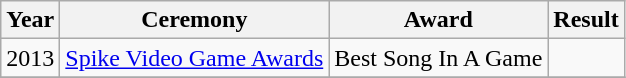<table class="wikitable plainrowheaders">
<tr>
<th>Year</th>
<th>Ceremony</th>
<th>Award</th>
<th>Result</th>
</tr>
<tr>
<td>2013</td>
<td><a href='#'>Spike Video Game Awards</a></td>
<td>Best Song In A Game</td>
<td></td>
</tr>
<tr>
</tr>
</table>
